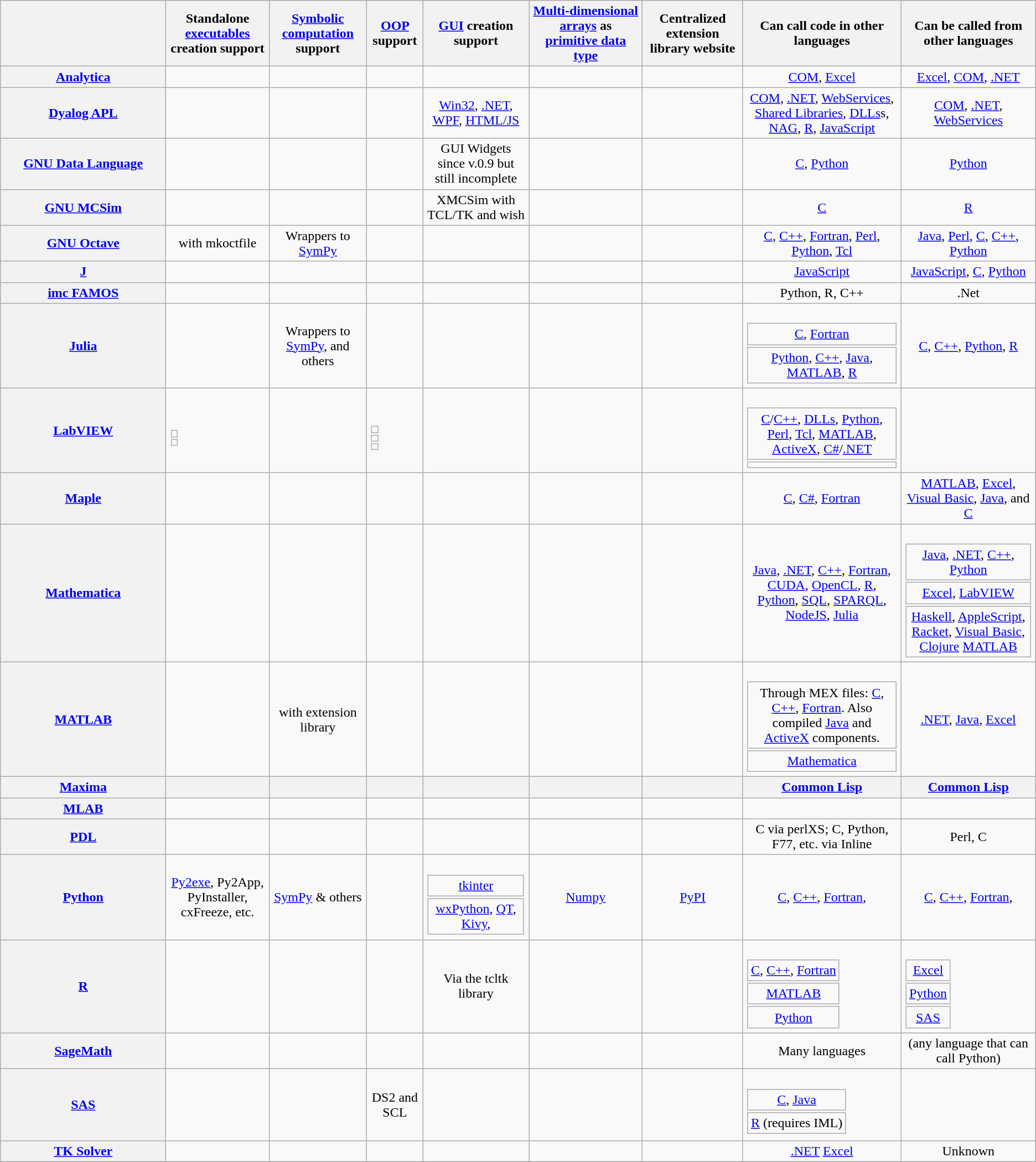<table class="wikitable sortable" style="text-align: center; width: auto;">
<tr>
<th style="width: 12em"></th>
<th>Standalone <a href='#'>executables</a> creation support</th>
<th><a href='#'>Symbolic computation</a> support</th>
<th><a href='#'>OOP</a> support</th>
<th><a href='#'>GUI</a> creation support</th>
<th><a href='#'>Multi-dimensional arrays</a> as <a href='#'>primitive data type</a></th>
<th>Centralized extension library website</th>
<th>Can call code in other languages</th>
<th>Can be called from other languages</th>
</tr>
<tr>
<th><a href='#'>Analytica</a></th>
<td></td>
<td></td>
<td></td>
<td></td>
<td></td>
<td></td>
<td><a href='#'>COM</a>, <a href='#'>Excel</a></td>
<td><a href='#'>Excel</a>, <a href='#'>COM</a>, <a href='#'>.NET</a></td>
</tr>
<tr>
<th><a href='#'>Dyalog APL</a></th>
<td></td>
<td></td>
<td></td>
<td><a href='#'>Win32</a>, <a href='#'>.NET</a>, <a href='#'>WPF</a>, <a href='#'>HTML/JS</a></td>
<td></td>
<td></td>
<td><a href='#'>COM</a>, <a href='#'>.NET</a>, <a href='#'>WebServices</a>, <a href='#'>Shared Libraries</a>, <a href='#'>DLLs</a>s, <a href='#'>NAG</a>, <a href='#'>R</a>, <a href='#'>JavaScript</a></td>
<td><a href='#'>COM</a>, <a href='#'>.NET</a>, <a href='#'>WebServices</a></td>
</tr>
<tr>
<th><a href='#'>GNU Data Language</a></th>
<td></td>
<td></td>
<td></td>
<td> GUI Widgets since v.0.9 but still incomplete</td>
<td></td>
<td></td>
<td><a href='#'>C</a>, <a href='#'>Python</a></td>
<td><a href='#'>Python</a></td>
</tr>
<tr>
<th><a href='#'>GNU MCSim</a></th>
<td></td>
<td></td>
<td></td>
<td> XMCSim with TCL/TK and wish</td>
<td></td>
<td></td>
<td><a href='#'>C</a></td>
<td><a href='#'>R</a></td>
</tr>
<tr>
<th><a href='#'>GNU Octave</a></th>
<td> with mkoctfile</td>
<td> Wrappers to <a href='#'>SymPy</a></td>
<td></td>
<td></td>
<td></td>
<td></td>
<td><a href='#'>C</a>, <a href='#'>C++</a>, <a href='#'>Fortran</a>, <a href='#'>Perl</a>, <a href='#'>Python</a>, <a href='#'>Tcl</a></td>
<td><a href='#'>Java</a>, <a href='#'>Perl</a>, <a href='#'>C</a>, <a href='#'>C++</a>, <a href='#'>Python</a></td>
</tr>
<tr>
<th><a href='#'>J</a></th>
<td></td>
<td></td>
<td></td>
<td></td>
<td></td>
<td></td>
<td><a href='#'>JavaScript</a></td>
<td><a href='#'>JavaScript</a>, <a href='#'>C</a>, <a href='#'>Python</a></td>
</tr>
<tr>
<th><a href='#'>imc FAMOS</a></th>
<td></td>
<td></td>
<td></td>
<td></td>
<td></td>
<td></td>
<td>Python, R, C++</td>
<td>.Net</td>
</tr>
<tr>
<th><a href='#'>Julia</a></th>
<td></td>
<td> Wrappers to <a href='#'>SymPy</a>,  and others</td>
<td></td>
<td></td>
<td></td>
<td></td>
<td><br><table>
<tr>
<td><a href='#'>C</a>, <a href='#'>Fortran</a></td>
</tr>
<tr>
<td><a href='#'>Python</a>, <a href='#'>C++</a>, <a href='#'>Java</a>, <a href='#'>MATLAB</a>, <a href='#'>R</a></td>
</tr>
</table>
</td>
<td><a href='#'>C</a>, <a href='#'>C++</a>, <a href='#'>Python</a>, <a href='#'>R</a></td>
</tr>
<tr>
<th><a href='#'>LabVIEW</a></th>
<td><br><table>
<tr>
<td></td>
</tr>
<tr>
<td></td>
</tr>
</table>
</td>
<td></td>
<td><br><table>
<tr>
<td></td>
</tr>
<tr>
<td></td>
</tr>
<tr>
<td></td>
</tr>
</table>
</td>
<td></td>
<td></td>
<td></td>
<td><br><table>
<tr>
<td><a href='#'>C</a>/<a href='#'>C++</a>, <a href='#'>DLLs</a>, <a href='#'>Python</a>, <a href='#'>Perl</a>, <a href='#'>Tcl</a>, <a href='#'>MATLAB</a>, <a href='#'>ActiveX</a>, <a href='#'>C#</a>/<a href='#'>.NET</a></td>
</tr>
<tr>
<td></td>
</tr>
</table>
</td>
<td></td>
</tr>
<tr>
<th><a href='#'>Maple</a></th>
<td></td>
<td></td>
<td></td>
<td></td>
<td></td>
<td></td>
<td><a href='#'>C</a>, <a href='#'>C#</a>, <a href='#'>Fortran</a></td>
<td> <a href='#'>MATLAB</a>, <a href='#'>Excel</a>, <a href='#'>Visual Basic</a>, <a href='#'>Java</a>, and <a href='#'>C</a></td>
</tr>
<tr>
<th><a href='#'>Mathematica</a></th>
<td></td>
<td></td>
<td></td>
<td></td>
<td></td>
<td></td>
<td><a href='#'>Java</a>, <a href='#'>.NET</a>, <a href='#'>C++</a>, <a href='#'>Fortran</a>, <a href='#'>CUDA</a>, <a href='#'>OpenCL</a>, <a href='#'>R</a>, <a href='#'>Python</a>, <a href='#'>SQL</a>, <a href='#'>SPARQL</a>, <a href='#'>NodeJS</a>, <a href='#'>Julia</a></td>
<td><br><table>
<tr>
<td><a href='#'>Java</a>, <a href='#'>.NET</a>, <a href='#'>C++</a>, <a href='#'>Python</a></td>
</tr>
<tr>
<td><a href='#'>Excel</a>, <a href='#'>LabVIEW</a></td>
</tr>
<tr>
<td><a href='#'>Haskell</a>, <a href='#'>AppleScript</a>, <a href='#'>Racket</a>, <a href='#'>Visual Basic</a>, <a href='#'>Clojure</a> <a href='#'>MATLAB</a></td>
</tr>
</table>
</td>
</tr>
<tr>
<th><a href='#'>MATLAB</a></th>
<td></td>
<td>with extension library</td>
<td></td>
<td></td>
<td></td>
<td></td>
<td><br><table>
<tr>
<td> Through MEX files: <a href='#'>C</a>, <a href='#'>C++</a>, <a href='#'>Fortran</a>. Also compiled <a href='#'>Java</a> and <a href='#'>ActiveX</a> components.</td>
</tr>
<tr>
<td><a href='#'>Mathematica</a></td>
</tr>
</table>
</td>
<td><a href='#'>.NET</a>, <a href='#'>Java</a>, <a href='#'>Excel</a></td>
</tr>
<tr>
<th><a href='#'>Maxima</a></th>
<th></th>
<th></th>
<th></th>
<th></th>
<th></th>
<th></th>
<th><a href='#'>Common Lisp</a></th>
<th><a href='#'>Common Lisp</a></th>
</tr>
<tr>
<th><a href='#'>MLAB</a></th>
<td></td>
<td></td>
<td></td>
<td></td>
<td></td>
<td></td>
<td></td>
<td></td>
</tr>
<tr>
<th><a href='#'>PDL</a></th>
<td></td>
<td></td>
<td></td>
<td></td>
<td></td>
<td></td>
<td>C via perlXS; C, Python, F77, etc. via Inline</td>
<td>Perl, C</td>
</tr>
<tr>
<th><a href='#'>Python</a></th>
<td> <a href='#'>Py2exe</a>, Py2App, PyInstaller, cxFreeze, etc.</td>
<td> <a href='#'>SymPy</a> & others</td>
<td></td>
<td><br><table>
<tr>
<td> <a href='#'>tkinter</a></td>
</tr>
<tr>
<td> <a href='#'>wxPython</a>, <a href='#'>QT</a>, <a href='#'>Kivy</a>, </td>
</tr>
</table>
</td>
<td> <a href='#'>Numpy</a></td>
<td> <a href='#'>PyPI</a></td>
<td><a href='#'>C</a>, <a href='#'>C++</a>, <a href='#'>Fortran</a>, </td>
<td><a href='#'>C</a>, <a href='#'>C++</a>, <a href='#'>Fortran</a>, </td>
</tr>
<tr>
<th><a href='#'>R</a></th>
<td></td>
<td></td>
<td></td>
<td> Via the tcltk library</td>
<td></td>
<td></td>
<td><br><table>
<tr>
<td> <a href='#'>C</a>, <a href='#'>C++</a>, <a href='#'>Fortran</a></td>
</tr>
<tr>
<td><a href='#'>MATLAB</a></td>
</tr>
<tr>
<td><a href='#'>Python</a></td>
</tr>
</table>
</td>
<td><br><table>
<tr>
<td><a href='#'>Excel</a></td>
</tr>
<tr>
<td><a href='#'>Python</a></td>
</tr>
<tr>
<td><a href='#'>SAS</a></td>
</tr>
</table>
</td>
</tr>
<tr>
<th><a href='#'>SageMath</a></th>
<td></td>
<td></td>
<td></td>
<td></td>
<td></td>
<td></td>
<td> Many languages</td>
<td> (any language that can call Python)</td>
</tr>
<tr>
<th><a href='#'>SAS</a></th>
<td></td>
<td></td>
<td>DS2 and SCL</td>
<td></td>
<td></td>
<td></td>
<td><br><table>
<tr>
<td><a href='#'>C</a>, <a href='#'>Java</a></td>
</tr>
<tr>
<td><a href='#'>R</a> (requires IML)</td>
</tr>
<tr>
</tr>
</table>
</td>
<td></td>
</tr>
<tr>
<th><a href='#'>TK Solver</a></th>
<td></td>
<td></td>
<td></td>
<td></td>
<td></td>
<td></td>
<td><a href='#'>.NET</a> <a href='#'>Excel</a></td>
<td>Unknown</td>
</tr>
</table>
